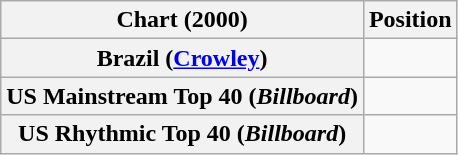<table class="wikitable plainrowheaders sortable">
<tr>
<th scope="col">Chart (2000)</th>
<th scope="col">Position</th>
</tr>
<tr>
<th scope="row">Brazil (<a href='#'>Crowley</a>)</th>
<td></td>
</tr>
<tr>
<th scope="row">US Mainstream Top 40 (<em>Billboard</em>)</th>
<td></td>
</tr>
<tr>
<th scope="row">US Rhythmic Top 40 (<em>Billboard</em>)</th>
<td></td>
</tr>
</table>
